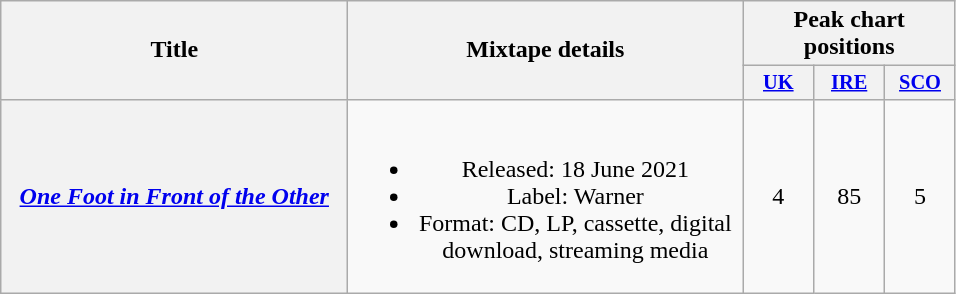<table class="wikitable plainrowheaders" style="text-align:center;">
<tr>
<th scope="col" rowspan="2" style="width:14em;">Title</th>
<th scope="col" rowspan="2" style="width:16em;">Mixtape details</th>
<th scope="col" colspan="3">Peak chart positions</th>
</tr>
<tr>
<th scope="col" style="width:3em;font-size:85%"><a href='#'>UK</a><br></th>
<th scope="col" style="width:3em;font-size:85%"><a href='#'>IRE</a><br></th>
<th scope="col" style="width:3em;font-size:85%"><a href='#'>SCO</a><br></th>
</tr>
<tr>
<th scope="row"><em><a href='#'>One Foot in Front of the Other</a></em></th>
<td><br><ul><li>Released: 18 June 2021</li><li>Label: Warner</li><li>Format: CD, LP, cassette, digital download, streaming media</li></ul></td>
<td>4</td>
<td>85</td>
<td>5</td>
</tr>
</table>
